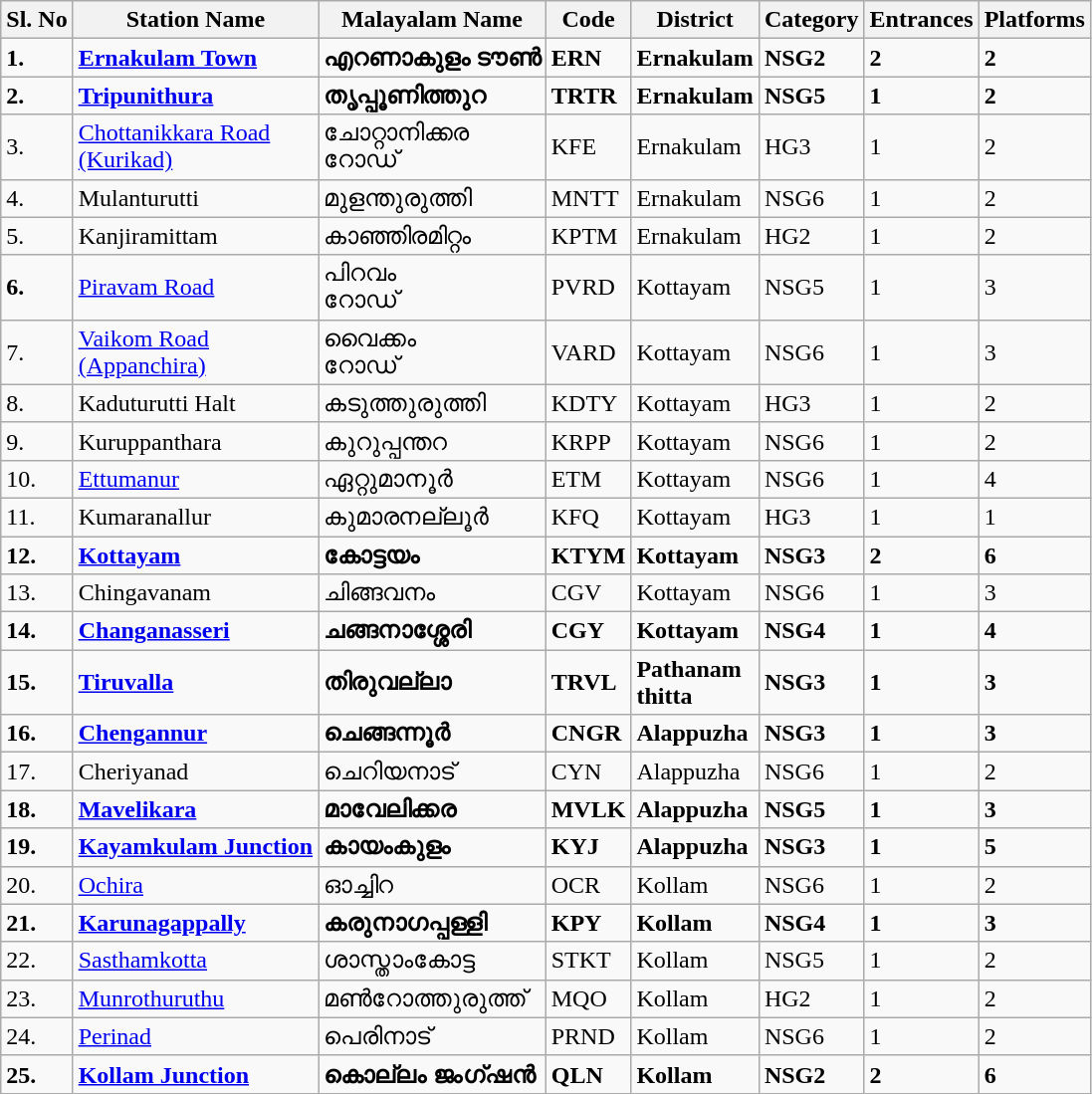<table class="wikitable">
<tr>
<th>Sl. No</th>
<th>Station Name</th>
<th>Malayalam Name</th>
<th>Code</th>
<th>District</th>
<th>Category</th>
<th>Entrances</th>
<th>Platforms</th>
</tr>
<tr>
<td><strong>1.</strong></td>
<td><a href='#'><strong>Ernakulam Town</strong></a></td>
<td><strong>എറണാകുളം ടൗൺ</strong></td>
<td><strong>ERN</strong></td>
<td><strong>Ernakulam</strong></td>
<td><strong>NSG2</strong></td>
<td><strong>2</strong></td>
<td><strong>2</strong></td>
</tr>
<tr>
<td><strong>2.</strong></td>
<td><a href='#'><strong>Tripunithura</strong></a></td>
<td><strong>തൃപ്പൂണിത്തുറ</strong></td>
<td><strong>TRTR</strong></td>
<td><strong>Ernakulam</strong></td>
<td><strong>NSG5</strong></td>
<td><strong>1</strong></td>
<td><strong>2</strong></td>
</tr>
<tr>
<td>3.</td>
<td><a href='#'>Chottanikkara Road <br>(Kurikad)</a></td>
<td>ചോറ്റാനിക്കര<br> റോഡ്</td>
<td>KFE</td>
<td>Ernakulam</td>
<td>HG3</td>
<td>1</td>
<td>2</td>
</tr>
<tr>
<td>4.</td>
<td>Mulanturutti</td>
<td>മുളന്തുരുത്തി</td>
<td>MNTT</td>
<td>Ernakulam</td>
<td>NSG6</td>
<td>1</td>
<td>2</td>
</tr>
<tr>
<td>5.</td>
<td>Kanjiramittam</td>
<td>കാഞ്ഞിരമിറ്റം</td>
<td>KPTM</td>
<td>Ernakulam</td>
<td>HG2</td>
<td>1</td>
<td>2</td>
</tr>
<tr>
<td><strong>6.</strong></td>
<td><a href='#'>Piravam Road</a></td>
<td>പിറവം<br> റോഡ്</td>
<td>PVRD</td>
<td>Kottayam</td>
<td>NSG5</td>
<td>1</td>
<td>3</td>
</tr>
<tr>
<td>7.</td>
<td><a href='#'>Vaikom Road<br>(Appanchira)</a></td>
<td>വൈക്കം<br> റോഡ്</td>
<td>VARD</td>
<td>Kottayam</td>
<td>NSG6</td>
<td>1</td>
<td>3</td>
</tr>
<tr>
<td>8.</td>
<td>Kaduturutti Halt</td>
<td>കടുത്തുരുത്തി</td>
<td>KDTY</td>
<td>Kottayam</td>
<td>HG3</td>
<td>1</td>
<td>2</td>
</tr>
<tr>
<td>9.</td>
<td>Kuruppanthara</td>
<td>കുറുപ്പന്തറ</td>
<td>KRPP</td>
<td>Kottayam</td>
<td>NSG6</td>
<td>1</td>
<td>2</td>
</tr>
<tr>
<td>10.</td>
<td><a href='#'>Ettumanur</a></td>
<td>ഏറ്റുമാനൂർ</td>
<td>ETM</td>
<td>Kottayam</td>
<td>NSG6</td>
<td>1</td>
<td>4</td>
</tr>
<tr>
<td>11.</td>
<td>Kumaranallur</td>
<td>കുമാരനല്ലൂർ</td>
<td>KFQ</td>
<td>Kottayam</td>
<td>HG3</td>
<td>1</td>
<td>1</td>
</tr>
<tr>
<td><strong>12.</strong></td>
<td><a href='#'><strong>Kottayam</strong></a></td>
<td><strong>കോട്ടയം</strong></td>
<td><strong>KTYM</strong></td>
<td><strong>Kottayam</strong></td>
<td><strong>NSG3</strong></td>
<td><strong>2</strong></td>
<td><strong>6</strong></td>
</tr>
<tr>
<td>13.</td>
<td>Chingavanam</td>
<td>ചിങ്ങവനം</td>
<td>CGV</td>
<td>Kottayam</td>
<td>NSG6</td>
<td>1</td>
<td>3</td>
</tr>
<tr>
<td><strong>14.</strong></td>
<td><a href='#'><strong>Changanasseri</strong></a></td>
<td><strong>ചങ്ങനാശ്ശേരി</strong></td>
<td><strong>CGY</strong></td>
<td><strong>Kottayam</strong></td>
<td><strong>NSG4</strong></td>
<td><strong>1</strong></td>
<td><strong>4</strong></td>
</tr>
<tr>
<td><strong>15.</strong></td>
<td><a href='#'><strong>Tiruvalla</strong></a></td>
<td><strong>തിരുവല്ലാ</strong></td>
<td><strong>TRVL</strong></td>
<td><strong>Pathanam<br>thitta</strong></td>
<td><strong>NSG3</strong></td>
<td><strong>1</strong></td>
<td><strong>3</strong></td>
</tr>
<tr>
<td><strong>16.</strong></td>
<td><a href='#'><strong>Chengannur</strong></a></td>
<td><strong>ചെങ്ങന്നൂർ</strong></td>
<td><strong>CNGR</strong></td>
<td><strong>Alappuzha</strong></td>
<td><strong>NSG3</strong></td>
<td><strong>1</strong></td>
<td><strong>3</strong></td>
</tr>
<tr>
<td>17.</td>
<td>Cheriyanad</td>
<td>ചെറിയനാട്</td>
<td>CYN</td>
<td>Alappuzha</td>
<td>NSG6</td>
<td>1</td>
<td>2</td>
</tr>
<tr>
<td><strong>18.</strong></td>
<td><a href='#'><strong>Mavelikara</strong></a></td>
<td><strong>മാവേലിക്കര</strong></td>
<td><strong>MVLK</strong></td>
<td><strong>Alappuzha</strong></td>
<td><strong>NSG5</strong></td>
<td><strong>1</strong></td>
<td><strong>3</strong></td>
</tr>
<tr>
<td><strong>19.</strong></td>
<td><a href='#'><strong>Kayamkulam Junction</strong></a></td>
<td><strong>കായംകുളം</strong></td>
<td><strong>KYJ</strong></td>
<td><strong>Alappuzha</strong></td>
<td><strong>NSG3</strong></td>
<td><strong>1</strong></td>
<td><strong>5</strong></td>
</tr>
<tr>
<td>20.</td>
<td><a href='#'>Ochira</a></td>
<td>ഓച്ചിറ</td>
<td>OCR</td>
<td>Kollam</td>
<td>NSG6</td>
<td>1</td>
<td>2</td>
</tr>
<tr>
<td><strong>21.</strong></td>
<td><a href='#'><strong>Karunagappally</strong></a></td>
<td><strong>കരുനാഗപ്പള്ളി</strong></td>
<td><strong>KPY</strong></td>
<td><strong>Kollam</strong></td>
<td><strong>NSG4</strong></td>
<td><strong>1</strong></td>
<td><strong>3</strong></td>
</tr>
<tr>
<td>22.</td>
<td><a href='#'>Sasthamkotta</a></td>
<td>ശാസ്താംകോട്ട</td>
<td>STKT</td>
<td>Kollam</td>
<td>NSG5</td>
<td>1</td>
<td>2</td>
</tr>
<tr>
<td>23.</td>
<td><a href='#'>Munrothuruthu</a></td>
<td>മൺറോത്തുരുത്ത്</td>
<td>MQO</td>
<td>Kollam</td>
<td>HG2</td>
<td>1</td>
<td>2</td>
</tr>
<tr>
<td>24.</td>
<td><a href='#'>Perinad</a></td>
<td>പെരിനാട്</td>
<td>PRND</td>
<td>Kollam</td>
<td>NSG6</td>
<td>1</td>
<td>2</td>
</tr>
<tr>
<td><strong>25.</strong></td>
<td><a href='#'><strong>Kollam Junction</strong></a></td>
<td><strong>കൊല്ലം ജംഗ്‌ഷൻ</strong></td>
<td><strong>QLN</strong></td>
<td><strong>Kollam</strong></td>
<td><strong>NSG2</strong></td>
<td><strong>2</strong></td>
<td><strong>6</strong></td>
</tr>
</table>
